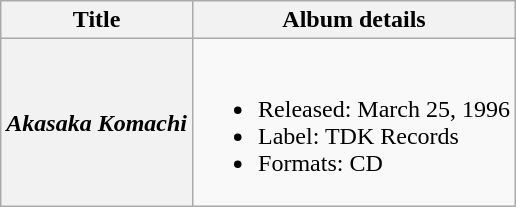<table class="wikitable plain row headers">
<tr>
<th scope="col">Title</th>
<th scope="col">Album details</th>
</tr>
<tr>
<th scope="row"><em>Akasaka Komachi</em></th>
<td><br><ul><li>Released: March 25, 1996</li><li>Label: TDK Records</li><li>Formats: CD</li></ul></td>
</tr>
</table>
